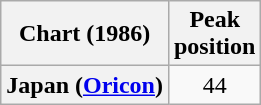<table class="wikitable plainrowheaders" style="text-align:center">
<tr>
<th>Chart (1986)</th>
<th>Peak<br>position</th>
</tr>
<tr>
<th scope="row">Japan (<a href='#'>Oricon</a>)</th>
<td>44</td>
</tr>
</table>
